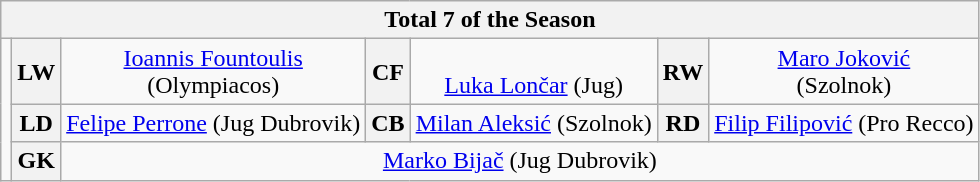<table class="wikitable" style="text-align:center">
<tr>
<th colspan="7">Total 7 of the Season</th>
</tr>
<tr>
<td rowspan="3"></td>
<th>LW</th>
<td> <a href='#'>Ioannis Fountoulis</a><br>(Olympiacos)</td>
<th>CF</th>
<td><br><a href='#'>Luka Lončar</a>
(Jug)</td>
<th>RW</th>
<td> <a href='#'>Maro Joković</a><br>(Szolnok)</td>
</tr>
<tr>
<th>LD</th>
<td> <a href='#'>Felipe Perrone</a> (Jug Dubrovik)</td>
<th>CB</th>
<td> <a href='#'>Milan Aleksić</a> (Szolnok)</td>
<th>RD</th>
<td> <a href='#'>Filip Filipović</a> (Pro Recco)</td>
</tr>
<tr>
<th>GK</th>
<td colspan="5"> <a href='#'>Marko Bijač</a> (Jug Dubrovik)</td>
</tr>
</table>
